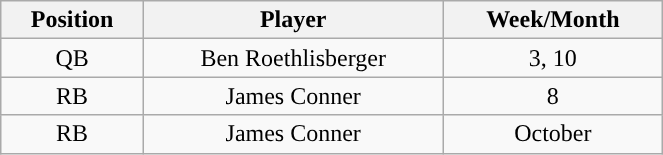<table class="wikitable" style="width: 35%; text-align:center">
<tr>
<th>Position</th>
<th>Player</th>
<th>Week/Month</th>
</tr>
<tr>
<td>QB</td>
<td>Ben Roethlisberger</td>
<td>3, 10</td>
</tr>
<tr>
<td>RB</td>
<td>James Conner</td>
<td>8</td>
</tr>
<tr>
<td>RB</td>
<td>James Conner</td>
<td>October</td>
</tr>
</table>
